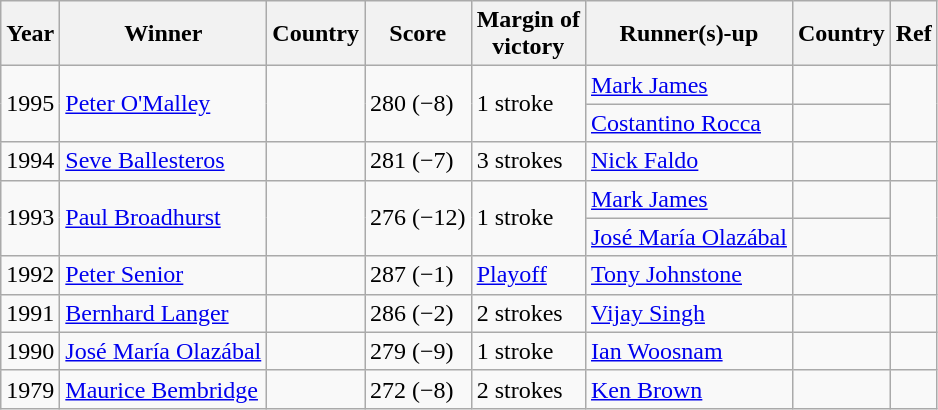<table class="wikitable">
<tr>
<th>Year</th>
<th>Winner</th>
<th>Country</th>
<th>Score</th>
<th>Margin of<br>victory</th>
<th>Runner(s)-up</th>
<th>Country</th>
<th>Ref</th>
</tr>
<tr>
<td rowspan=2>1995</td>
<td rowspan=2><a href='#'>Peter O'Malley</a></td>
<td rowspan=2></td>
<td rowspan=2>280 (−8)</td>
<td rowspan=2>1 stroke</td>
<td><a href='#'>Mark James</a></td>
<td></td>
<td rowspan=2></td>
</tr>
<tr>
<td><a href='#'>Costantino Rocca</a></td>
<td></td>
</tr>
<tr>
<td>1994</td>
<td><a href='#'>Seve Ballesteros</a></td>
<td></td>
<td>281 (−7)</td>
<td>3 strokes</td>
<td><a href='#'>Nick Faldo</a></td>
<td></td>
<td></td>
</tr>
<tr>
<td rowspan=2>1993</td>
<td rowspan=2><a href='#'>Paul Broadhurst</a></td>
<td rowspan=2></td>
<td rowspan=2>276 (−12)</td>
<td rowspan=2>1 stroke</td>
<td><a href='#'>Mark James</a></td>
<td></td>
<td rowspan=2></td>
</tr>
<tr>
<td><a href='#'>José María Olazábal</a></td>
<td></td>
</tr>
<tr>
<td>1992</td>
<td><a href='#'>Peter Senior</a></td>
<td></td>
<td>287 (−1)</td>
<td><a href='#'>Playoff</a></td>
<td><a href='#'>Tony Johnstone</a></td>
<td></td>
<td></td>
</tr>
<tr>
<td>1991</td>
<td><a href='#'>Bernhard Langer</a></td>
<td></td>
<td>286 (−2)</td>
<td>2 strokes</td>
<td><a href='#'>Vijay Singh</a></td>
<td></td>
<td></td>
</tr>
<tr>
<td>1990</td>
<td><a href='#'>José María Olazábal</a></td>
<td></td>
<td>279 (−9)</td>
<td>1 stroke</td>
<td><a href='#'>Ian Woosnam</a></td>
<td></td>
<td></td>
</tr>
<tr>
<td>1979</td>
<td><a href='#'>Maurice Bembridge</a></td>
<td></td>
<td>272 (−8)</td>
<td>2 strokes</td>
<td><a href='#'>Ken Brown</a></td>
<td></td>
<td></td>
</tr>
</table>
